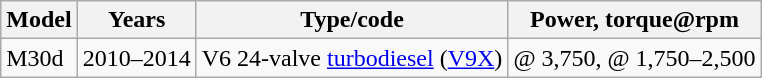<table class="wikitable sortable collapsible">
<tr>
<th>Model</th>
<th>Years</th>
<th>Type/code</th>
<th>Power, torque@rpm</th>
</tr>
<tr>
<td>M30d</td>
<td>2010–2014</td>
<td> V6 24-valve <a href='#'>turbodiesel</a> (<a href='#'>V9X</a>)</td>
<td> @ 3,750,  @ 1,750–2,500</td>
</tr>
</table>
